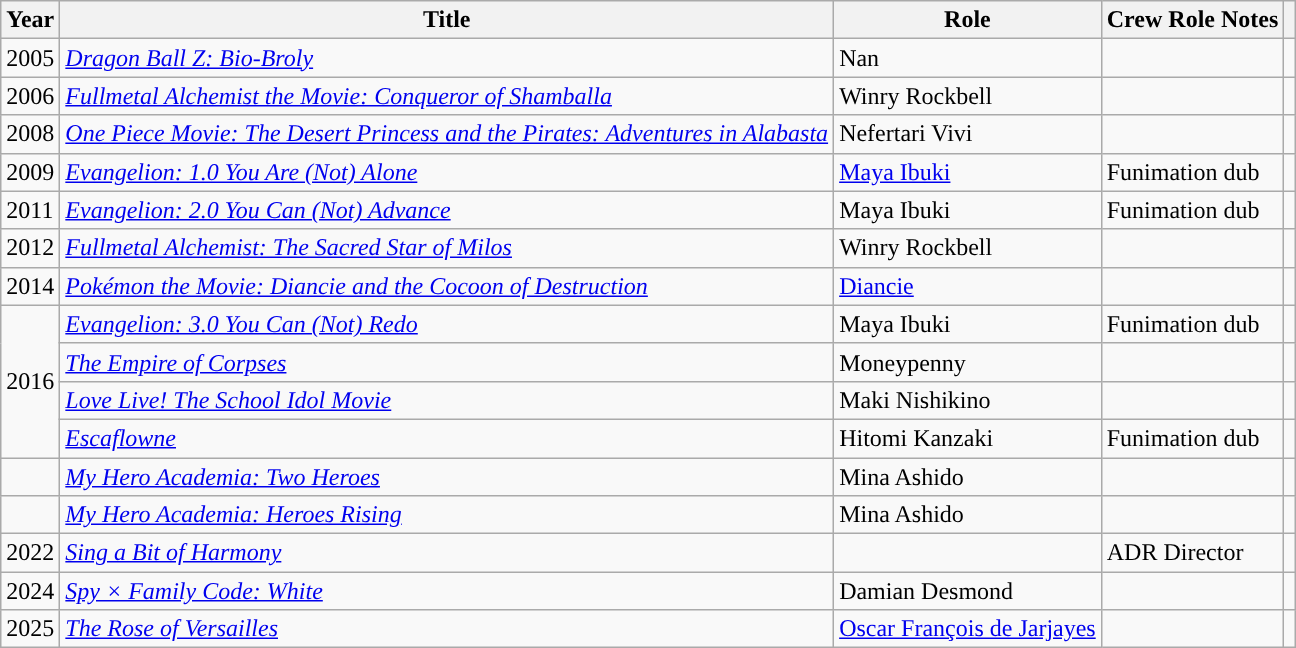<table class="wikitable sortable plainrowheaders">
<tr>
<th>Year</th>
<th>Title</th>
<th>Role</th>
<th>Crew Role Notes</th>
<th class="unsortable"></th>
</tr>
<tr>
<td>2005</td>
<td><em><a href='#'>Dragon Ball Z: Bio-Broly</a></em></td>
<td>Nan</td>
<td></td>
<td></td>
</tr>
<tr>
<td>2006</td>
<td><em><a href='#'>Fullmetal Alchemist the Movie: Conqueror of Shamballa</a></em></td>
<td>Winry Rockbell</td>
<td></td>
<td></td>
</tr>
<tr>
<td>2008</td>
<td><em><a href='#'>One Piece Movie: The Desert Princess and the Pirates: Adventures in Alabasta</a></em></td>
<td>Nefertari Vivi</td>
<td></td>
<td></td>
</tr>
<tr>
<td>2009</td>
<td><em><a href='#'>Evangelion: 1.0 You Are (Not) Alone</a></em></td>
<td><a href='#'>Maya Ibuki</a></td>
<td>Funimation dub</td>
<td></td>
</tr>
<tr>
<td>2011</td>
<td><em><a href='#'>Evangelion: 2.0 You Can (Not) Advance</a></em></td>
<td>Maya Ibuki</td>
<td>Funimation dub</td>
<td></td>
</tr>
<tr>
<td>2012</td>
<td><em><a href='#'>Fullmetal Alchemist: The Sacred Star of Milos</a></em></td>
<td>Winry Rockbell</td>
<td></td>
<td></td>
</tr>
<tr>
<td>2014</td>
<td><em><a href='#'>Pokémon the Movie: Diancie and the Cocoon of Destruction</a></em></td>
<td><a href='#'>Diancie</a></td>
<td></td>
<td></td>
</tr>
<tr>
<td rowspan="4">2016</td>
<td><em><a href='#'>Evangelion: 3.0 You Can (Not) Redo</a></em></td>
<td>Maya Ibuki</td>
<td>Funimation dub</td>
<td></td>
</tr>
<tr>
<td><em><a href='#'>The Empire of Corpses</a></em></td>
<td>Moneypenny</td>
<td></td>
<td></td>
</tr>
<tr>
<td><em><a href='#'>Love Live! The School Idol Movie</a></em></td>
<td>Maki Nishikino</td>
<td></td>
<td></td>
</tr>
<tr>
<td><em><a href='#'>Escaflowne</a></em></td>
<td>Hitomi Kanzaki</td>
<td>Funimation dub</td>
<td></td>
</tr>
<tr>
<td></td>
<td><em><a href='#'>My Hero Academia: Two Heroes</a></em></td>
<td>Mina Ashido</td>
<td></td>
<td></td>
</tr>
<tr>
<td></td>
<td><em><a href='#'>My Hero Academia: Heroes Rising</a></em></td>
<td>Mina Ashido</td>
<td></td>
<td></td>
</tr>
<tr>
<td>2022</td>
<td><em><a href='#'>Sing a Bit of Harmony</a></em></td>
<td></td>
<td>ADR Director</td>
<td></td>
</tr>
<tr>
<td>2024</td>
<td><em><a href='#'>Spy × Family Code: White</a></em></td>
<td>Damian Desmond</td>
<td></td>
<td></td>
</tr>
<tr>
<td>2025</td>
<td><em><a href='#'>The Rose of Versailles</a></em></td>
<td><a href='#'>Oscar François de Jarjayes</a></td>
<td></td>
<td></td>
</tr>
</table>
